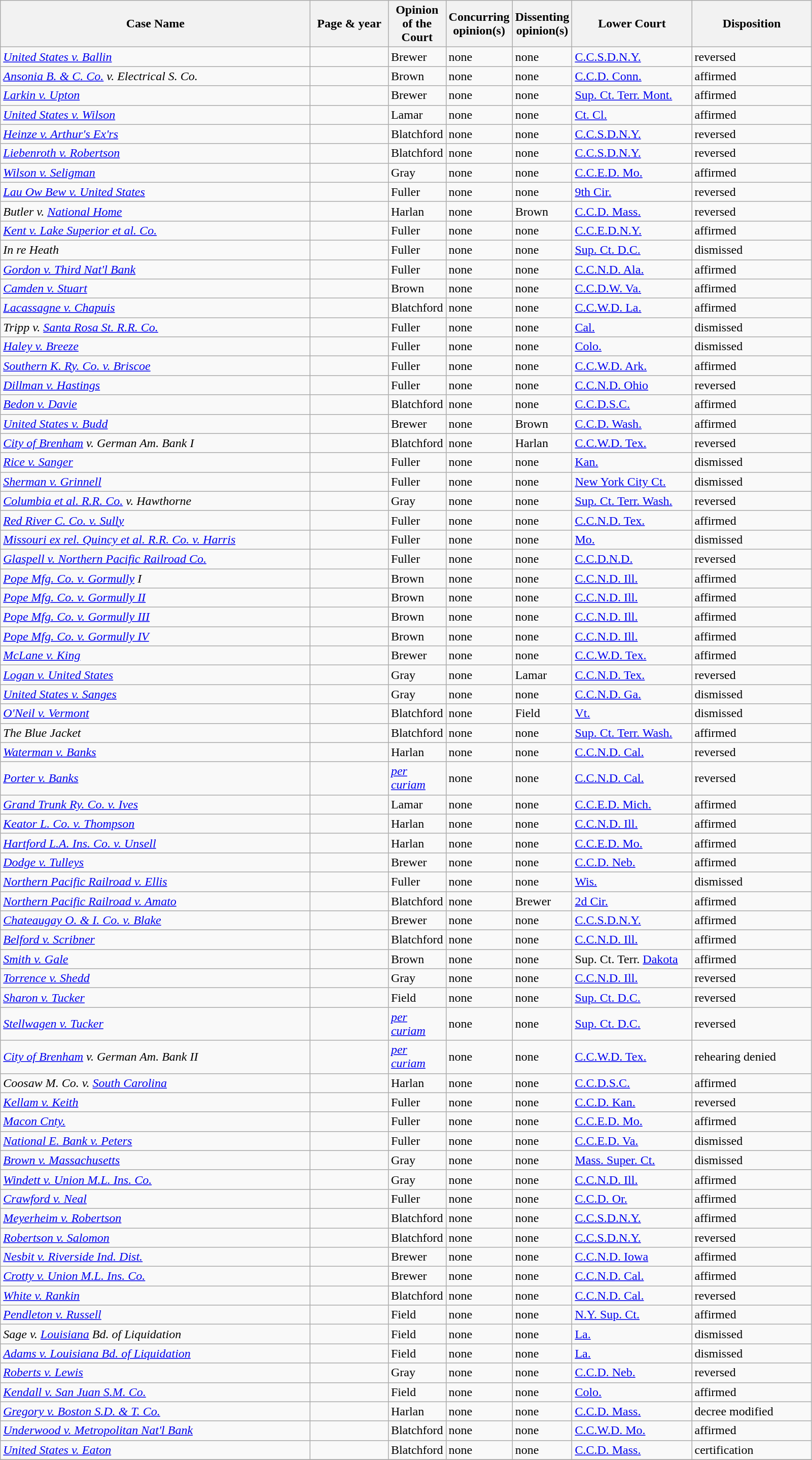<table class="wikitable sortable">
<tr>
<th scope="col" style="width: 400px;">Case Name</th>
<th scope="col" style="width: 95px;">Page & year</th>
<th scope="col" style="width: 10px;">Opinion of the Court</th>
<th scope="col" style="width: 10px;">Concurring opinion(s)</th>
<th scope="col" style="width: 10px;">Dissenting opinion(s)</th>
<th scope="col" style="width: 150px;">Lower Court</th>
<th scope="col" style="width: 150px;">Disposition</th>
</tr>
<tr>
<td><em><a href='#'>United States v. Ballin</a></em></td>
<td align="right"></td>
<td>Brewer</td>
<td>none</td>
<td>none</td>
<td><a href='#'>C.C.S.D.N.Y.</a></td>
<td>reversed</td>
</tr>
<tr>
<td><em><a href='#'>Ansonia B. & C. Co.</a> v. Electrical S. Co.</em></td>
<td align="right"></td>
<td>Brown</td>
<td>none</td>
<td>none</td>
<td><a href='#'>C.C.D. Conn.</a></td>
<td>affirmed</td>
</tr>
<tr>
<td><em><a href='#'>Larkin v. Upton</a></em></td>
<td align="right"></td>
<td>Brewer</td>
<td>none</td>
<td>none</td>
<td><a href='#'>Sup. Ct. Terr. Mont.</a></td>
<td>affirmed</td>
</tr>
<tr>
<td><em><a href='#'>United States v. Wilson</a></em></td>
<td align="right"></td>
<td>Lamar</td>
<td>none</td>
<td>none</td>
<td><a href='#'>Ct. Cl.</a></td>
<td>affirmed</td>
</tr>
<tr>
<td><em><a href='#'>Heinze v. Arthur's Ex'rs</a></em></td>
<td align="right"></td>
<td>Blatchford</td>
<td>none</td>
<td>none</td>
<td><a href='#'>C.C.S.D.N.Y.</a></td>
<td>reversed</td>
</tr>
<tr>
<td><em><a href='#'>Liebenroth v. Robertson</a></em></td>
<td align="right"></td>
<td>Blatchford</td>
<td>none</td>
<td>none</td>
<td><a href='#'>C.C.S.D.N.Y.</a></td>
<td>reversed</td>
</tr>
<tr>
<td><em><a href='#'>Wilson v. Seligman</a></em></td>
<td align="right"></td>
<td>Gray</td>
<td>none</td>
<td>none</td>
<td><a href='#'>C.C.E.D. Mo.</a></td>
<td>affirmed</td>
</tr>
<tr>
<td><em><a href='#'>Lau Ow Bew v. United States</a></em></td>
<td align="right"></td>
<td>Fuller</td>
<td>none</td>
<td>none</td>
<td><a href='#'>9th Cir.</a></td>
<td>reversed</td>
</tr>
<tr>
<td><em>Butler v. <a href='#'>National Home</a></em></td>
<td align="right"></td>
<td>Harlan</td>
<td>none</td>
<td>Brown</td>
<td><a href='#'>C.C.D. Mass.</a></td>
<td>reversed</td>
</tr>
<tr>
<td><em><a href='#'>Kent v. Lake Superior et al. Co.</a></em></td>
<td align="right"></td>
<td>Fuller</td>
<td>none</td>
<td>none</td>
<td><a href='#'>C.C.E.D.N.Y.</a></td>
<td>affirmed</td>
</tr>
<tr>
<td><em>In re Heath</em></td>
<td align="right"></td>
<td>Fuller</td>
<td>none</td>
<td>none</td>
<td><a href='#'>Sup. Ct. D.C.</a></td>
<td>dismissed</td>
</tr>
<tr>
<td><em><a href='#'>Gordon v. Third Nat'l Bank</a></em></td>
<td align="right"></td>
<td>Fuller</td>
<td>none</td>
<td>none</td>
<td><a href='#'>C.C.N.D. Ala.</a></td>
<td>affirmed</td>
</tr>
<tr>
<td><em><a href='#'>Camden v. Stuart</a></em></td>
<td align="right"></td>
<td>Brown</td>
<td>none</td>
<td>none</td>
<td><a href='#'>C.C.D.W. Va.</a></td>
<td>affirmed</td>
</tr>
<tr>
<td><em><a href='#'>Lacassagne v. Chapuis</a></em></td>
<td align="right"></td>
<td>Blatchford</td>
<td>none</td>
<td>none</td>
<td><a href='#'>C.C.W.D. La.</a></td>
<td>affirmed</td>
</tr>
<tr>
<td><em>Tripp v. <a href='#'>Santa Rosa St. R.R. Co.</a></em></td>
<td align="right"></td>
<td>Fuller</td>
<td>none</td>
<td>none</td>
<td><a href='#'>Cal.</a></td>
<td>dismissed</td>
</tr>
<tr>
<td><em><a href='#'>Haley v. Breeze</a></em></td>
<td align="right"></td>
<td>Fuller</td>
<td>none</td>
<td>none</td>
<td><a href='#'>Colo.</a></td>
<td>dismissed</td>
</tr>
<tr>
<td><em><a href='#'>Southern K. Ry. Co. v. Briscoe</a></em></td>
<td align="right"></td>
<td>Fuller</td>
<td>none</td>
<td>none</td>
<td><a href='#'>C.C.W.D. Ark.</a></td>
<td>affirmed</td>
</tr>
<tr>
<td><em><a href='#'>Dillman v. Hastings</a></em></td>
<td align="right"></td>
<td>Fuller</td>
<td>none</td>
<td>none</td>
<td><a href='#'>C.C.N.D. Ohio</a></td>
<td>reversed</td>
</tr>
<tr>
<td><em><a href='#'>Bedon v. Davie</a></em></td>
<td align="right"></td>
<td>Blatchford</td>
<td>none</td>
<td>none</td>
<td><a href='#'>C.C.D.S.C.</a></td>
<td>affirmed</td>
</tr>
<tr>
<td><em><a href='#'>United States v. Budd</a></em></td>
<td align="right"></td>
<td>Brewer</td>
<td>none</td>
<td>Brown</td>
<td><a href='#'>C.C.D. Wash.</a></td>
<td>affirmed</td>
</tr>
<tr>
<td><em><a href='#'>City of Brenham</a> v. German Am. Bank I</em></td>
<td align="right"></td>
<td>Blatchford</td>
<td>none</td>
<td>Harlan</td>
<td><a href='#'>C.C.W.D. Tex.</a></td>
<td>reversed</td>
</tr>
<tr>
<td><em><a href='#'>Rice v. Sanger</a></em></td>
<td align="right"></td>
<td>Fuller</td>
<td>none</td>
<td>none</td>
<td><a href='#'>Kan.</a></td>
<td>dismissed</td>
</tr>
<tr>
<td><em><a href='#'>Sherman v. Grinnell</a></em></td>
<td align="right"></td>
<td>Fuller</td>
<td>none</td>
<td>none</td>
<td><a href='#'>New York City Ct.</a></td>
<td>dismissed</td>
</tr>
<tr>
<td><em><a href='#'>Columbia et al. R.R. Co.</a> v. Hawthorne</em></td>
<td align="right"></td>
<td>Gray</td>
<td>none</td>
<td>none</td>
<td><a href='#'>Sup. Ct. Terr. Wash.</a></td>
<td>reversed</td>
</tr>
<tr>
<td><em><a href='#'>Red River C. Co. v. Sully</a></em></td>
<td align="right"></td>
<td>Fuller</td>
<td>none</td>
<td>none</td>
<td><a href='#'>C.C.N.D. Tex.</a></td>
<td>affirmed</td>
</tr>
<tr>
<td><em><a href='#'>Missouri ex rel. Quincy et al. R.R. Co. v. Harris</a></em></td>
<td align="right"></td>
<td>Fuller</td>
<td>none</td>
<td>none</td>
<td><a href='#'>Mo.</a></td>
<td>dismissed</td>
</tr>
<tr>
<td><em><a href='#'>Glaspell v. Northern Pacific Railroad Co.</a></em></td>
<td align="right"></td>
<td>Fuller</td>
<td>none</td>
<td>none</td>
<td><a href='#'>C.C.D.N.D.</a></td>
<td>reversed</td>
</tr>
<tr>
<td><em><a href='#'>Pope Mfg. Co. v. Gormully</a> I</em></td>
<td align="right"></td>
<td>Brown</td>
<td>none</td>
<td>none</td>
<td><a href='#'>C.C.N.D. Ill.</a></td>
<td>affirmed</td>
</tr>
<tr>
<td><em><a href='#'>Pope Mfg. Co. v. Gormully II</a></em></td>
<td align="right"></td>
<td>Brown</td>
<td>none</td>
<td>none</td>
<td><a href='#'>C.C.N.D. Ill.</a></td>
<td>affirmed</td>
</tr>
<tr>
<td><em><a href='#'>Pope Mfg. Co. v. Gormully III</a></em></td>
<td align="right"></td>
<td>Brown</td>
<td>none</td>
<td>none</td>
<td><a href='#'>C.C.N.D. Ill.</a></td>
<td>affirmed</td>
</tr>
<tr>
<td><em><a href='#'>Pope Mfg. Co. v. Gormully IV</a></em></td>
<td align="right"></td>
<td>Brown</td>
<td>none</td>
<td>none</td>
<td><a href='#'>C.C.N.D. Ill.</a></td>
<td>affirmed</td>
</tr>
<tr>
<td><em><a href='#'>McLane v. King</a></em></td>
<td align="right"></td>
<td>Brewer</td>
<td>none</td>
<td>none</td>
<td><a href='#'>C.C.W.D. Tex.</a></td>
<td>affirmed</td>
</tr>
<tr>
<td><em><a href='#'>Logan v. United States</a></em></td>
<td align="right"></td>
<td>Gray</td>
<td>none</td>
<td>Lamar</td>
<td><a href='#'>C.C.N.D. Tex.</a></td>
<td>reversed</td>
</tr>
<tr>
<td><em><a href='#'>United States v. Sanges</a></em></td>
<td align="right"></td>
<td>Gray</td>
<td>none</td>
<td>none</td>
<td><a href='#'>C.C.N.D. Ga.</a></td>
<td>dismissed</td>
</tr>
<tr>
<td><em><a href='#'>O'Neil v. Vermont</a></em></td>
<td align="right"></td>
<td>Blatchford</td>
<td>none</td>
<td>Field</td>
<td><a href='#'>Vt.</a></td>
<td>dismissed</td>
</tr>
<tr>
<td><em>The Blue Jacket</em></td>
<td align="right"></td>
<td>Blatchford</td>
<td>none</td>
<td>none</td>
<td><a href='#'>Sup. Ct. Terr. Wash.</a></td>
<td>affirmed</td>
</tr>
<tr>
<td><em><a href='#'>Waterman v. Banks</a></em></td>
<td align="right"></td>
<td>Harlan</td>
<td>none</td>
<td>none</td>
<td><a href='#'>C.C.N.D. Cal.</a></td>
<td>reversed</td>
</tr>
<tr>
<td><em><a href='#'>Porter v. Banks</a></em></td>
<td align="right"></td>
<td><em><a href='#'>per curiam</a></em></td>
<td>none</td>
<td>none</td>
<td><a href='#'>C.C.N.D. Cal.</a></td>
<td>reversed</td>
</tr>
<tr>
<td><em><a href='#'>Grand Trunk Ry. Co. v. Ives</a></em></td>
<td align="right"></td>
<td>Lamar</td>
<td>none</td>
<td>none</td>
<td><a href='#'>C.C.E.D. Mich.</a></td>
<td>affirmed</td>
</tr>
<tr>
<td><em><a href='#'>Keator L. Co. v. Thompson</a></em></td>
<td align="right"></td>
<td>Harlan</td>
<td>none</td>
<td>none</td>
<td><a href='#'>C.C.N.D. Ill.</a></td>
<td>affirmed</td>
</tr>
<tr>
<td><em><a href='#'>Hartford L.A. Ins. Co. v. Unsell</a></em></td>
<td align="right"></td>
<td>Harlan</td>
<td>none</td>
<td>none</td>
<td><a href='#'>C.C.E.D. Mo.</a></td>
<td>affirmed</td>
</tr>
<tr>
<td><em><a href='#'>Dodge v. Tulleys</a></em></td>
<td align="right"></td>
<td>Brewer</td>
<td>none</td>
<td>none</td>
<td><a href='#'>C.C.D. Neb.</a></td>
<td>affirmed</td>
</tr>
<tr>
<td><em><a href='#'>Northern Pacific Railroad v. Ellis</a></em></td>
<td align="right"></td>
<td>Fuller</td>
<td>none</td>
<td>none</td>
<td><a href='#'>Wis.</a></td>
<td>dismissed</td>
</tr>
<tr>
<td><em><a href='#'>Northern Pacific Railroad v. Amato</a></em></td>
<td align="right"></td>
<td>Blatchford</td>
<td>none</td>
<td>Brewer</td>
<td><a href='#'>2d Cir.</a></td>
<td>affirmed</td>
</tr>
<tr>
<td><em><a href='#'>Chateaugay O. & I. Co. v. Blake</a></em></td>
<td align="right"></td>
<td>Brewer</td>
<td>none</td>
<td>none</td>
<td><a href='#'>C.C.S.D.N.Y.</a></td>
<td>affirmed</td>
</tr>
<tr>
<td><em><a href='#'>Belford v. Scribner</a></em></td>
<td align="right"></td>
<td>Blatchford</td>
<td>none</td>
<td>none</td>
<td><a href='#'>C.C.N.D. Ill.</a></td>
<td>affirmed</td>
</tr>
<tr>
<td><em><a href='#'>Smith v. Gale</a></em></td>
<td align="right"></td>
<td>Brown</td>
<td>none</td>
<td>none</td>
<td>Sup. Ct. Terr. <a href='#'>Dakota</a></td>
<td>affirmed</td>
</tr>
<tr>
<td><em><a href='#'>Torrence v. Shedd</a></em></td>
<td align="right"></td>
<td>Gray</td>
<td>none</td>
<td>none</td>
<td><a href='#'>C.C.N.D. Ill.</a></td>
<td>reversed</td>
</tr>
<tr>
<td><em><a href='#'>Sharon v. Tucker</a></em></td>
<td align="right"></td>
<td>Field</td>
<td>none</td>
<td>none</td>
<td><a href='#'>Sup. Ct. D.C.</a></td>
<td>reversed</td>
</tr>
<tr>
<td><em><a href='#'>Stellwagen v. Tucker</a></em></td>
<td align="right"></td>
<td><em><a href='#'>per curiam</a></em></td>
<td>none</td>
<td>none</td>
<td><a href='#'>Sup. Ct. D.C.</a></td>
<td>reversed</td>
</tr>
<tr>
<td><em><a href='#'>City of Brenham</a> v. German Am. Bank II</em></td>
<td align="right"></td>
<td><em><a href='#'>per curiam</a></em></td>
<td>none</td>
<td>none</td>
<td><a href='#'>C.C.W.D. Tex.</a></td>
<td>rehearing denied</td>
</tr>
<tr>
<td><em>Coosaw M. Co. v. <a href='#'>South Carolina</a></em></td>
<td align="right"></td>
<td>Harlan</td>
<td>none</td>
<td>none</td>
<td><a href='#'>C.C.D.S.C.</a></td>
<td>affirmed</td>
</tr>
<tr>
<td><em><a href='#'>Kellam v. Keith</a></em></td>
<td align="right"></td>
<td>Fuller</td>
<td>none</td>
<td>none</td>
<td><a href='#'>C.C.D. Kan.</a></td>
<td>reversed</td>
</tr>
<tr>
<td><em><a href='#'>Macon Cnty.</a></em></td>
<td align="right"></td>
<td>Fuller</td>
<td>none</td>
<td>none</td>
<td><a href='#'>C.C.E.D. Mo.</a></td>
<td>affirmed</td>
</tr>
<tr>
<td><em><a href='#'>National E. Bank v. Peters</a></em></td>
<td align="right"></td>
<td>Fuller</td>
<td>none</td>
<td>none</td>
<td><a href='#'>C.C.E.D. Va.</a></td>
<td>dismissed</td>
</tr>
<tr>
<td><em><a href='#'>Brown v. Massachusetts</a></em></td>
<td align="right"></td>
<td>Gray</td>
<td>none</td>
<td>none</td>
<td><a href='#'>Mass. Super. Ct.</a></td>
<td>dismissed</td>
</tr>
<tr>
<td><em><a href='#'>Windett v. Union M.L. Ins. Co.</a></em></td>
<td align="right"></td>
<td>Gray</td>
<td>none</td>
<td>none</td>
<td><a href='#'>C.C.N.D. Ill.</a></td>
<td>affirmed</td>
</tr>
<tr>
<td><em><a href='#'>Crawford v. Neal</a></em></td>
<td align="right"></td>
<td>Fuller</td>
<td>none</td>
<td>none</td>
<td><a href='#'>C.C.D. Or.</a></td>
<td>affirmed</td>
</tr>
<tr>
<td><em><a href='#'>Meyerheim v. Robertson</a></em></td>
<td align="right"></td>
<td>Blatchford</td>
<td>none</td>
<td>none</td>
<td><a href='#'>C.C.S.D.N.Y.</a></td>
<td>affirmed</td>
</tr>
<tr>
<td><em><a href='#'>Robertson v. Salomon</a></em></td>
<td align="right"></td>
<td>Blatchford</td>
<td>none</td>
<td>none</td>
<td><a href='#'>C.C.S.D.N.Y.</a></td>
<td>reversed</td>
</tr>
<tr>
<td><em><a href='#'>Nesbit v. Riverside Ind. Dist.</a></em></td>
<td align="right"></td>
<td>Brewer</td>
<td>none</td>
<td>none</td>
<td><a href='#'>C.C.N.D. Iowa</a></td>
<td>affirmed</td>
</tr>
<tr>
<td><em><a href='#'>Crotty v. Union M.L. Ins. Co.</a></em></td>
<td align="right"></td>
<td>Brewer</td>
<td>none</td>
<td>none</td>
<td><a href='#'>C.C.N.D. Cal.</a></td>
<td>affirmed</td>
</tr>
<tr>
<td><em><a href='#'>White v. Rankin</a></em></td>
<td align="right"></td>
<td>Blatchford</td>
<td>none</td>
<td>none</td>
<td><a href='#'>C.C.N.D. Cal.</a></td>
<td>reversed</td>
</tr>
<tr>
<td><em><a href='#'>Pendleton v. Russell</a></em></td>
<td align="right"></td>
<td>Field</td>
<td>none</td>
<td>none</td>
<td><a href='#'>N.Y. Sup. Ct.</a></td>
<td>affirmed</td>
</tr>
<tr>
<td><em>Sage v. <a href='#'>Louisiana</a> Bd. of Liquidation</em></td>
<td align="right"></td>
<td>Field</td>
<td>none</td>
<td>none</td>
<td><a href='#'>La.</a></td>
<td>dismissed</td>
</tr>
<tr>
<td><em><a href='#'>Adams v. Louisiana Bd. of Liquidation</a></em></td>
<td align="right"></td>
<td>Field</td>
<td>none</td>
<td>none</td>
<td><a href='#'>La.</a></td>
<td>dismissed</td>
</tr>
<tr>
<td><em><a href='#'>Roberts v. Lewis</a></em></td>
<td align="right"></td>
<td>Gray</td>
<td>none</td>
<td>none</td>
<td><a href='#'>C.C.D. Neb.</a></td>
<td>reversed</td>
</tr>
<tr>
<td><em><a href='#'>Kendall v. San Juan S.M. Co.</a></em></td>
<td align="right"></td>
<td>Field</td>
<td>none</td>
<td>none</td>
<td><a href='#'>Colo.</a></td>
<td>affirmed</td>
</tr>
<tr>
<td><em><a href='#'>Gregory v. Boston S.D. & T. Co.</a></em></td>
<td align="right"></td>
<td>Harlan</td>
<td>none</td>
<td>none</td>
<td><a href='#'>C.C.D. Mass.</a></td>
<td>decree modified</td>
</tr>
<tr>
<td><em><a href='#'>Underwood v. Metropolitan Nat'l Bank</a></em></td>
<td align="right"></td>
<td>Blatchford</td>
<td>none</td>
<td>none</td>
<td><a href='#'>C.C.W.D. Mo.</a></td>
<td>affirmed</td>
</tr>
<tr>
<td><em><a href='#'>United States v. Eaton</a></em></td>
<td align="right"></td>
<td>Blatchford</td>
<td>none</td>
<td>none</td>
<td><a href='#'>C.C.D. Mass.</a></td>
<td>certification</td>
</tr>
<tr>
</tr>
</table>
